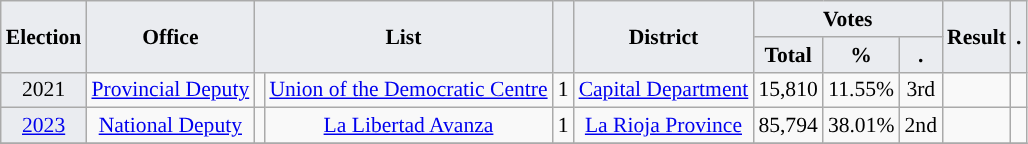<table class="wikitable" style="font-size:90%; text-align:center;">
<tr>
<th style="background-color:#EAECF0;" rowspan=2>Election</th>
<th style="background-color:#EAECF0;" rowspan=2>Office</th>
<th style="background-color:#EAECF0;" colspan=2 rowspan=2>List</th>
<th style="background-color:#EAECF0;" rowspan=2></th>
<th style="background-color:#EAECF0;" rowspan=2>District</th>
<th style="background-color:#EAECF0;" colspan=3>Votes</th>
<th style="background-color:#EAECF0;" rowspan=2>Result</th>
<th style="background-color:#EAECF0;" rowspan=2>.</th>
</tr>
<tr>
<th style="background-color:#EAECF0;">Total</th>
<th style="background-color:#EAECF0;">%</th>
<th style="background-color:#EAECF0;">.</th>
</tr>
<tr>
<td style="background-color:#EAECF0;">2021</td>
<td><a href='#'>Provincial Deputy</a></td>
<td style="background-color:"></td>
<td><a href='#'>Union of the Democratic Centre</a></td>
<td>1</td>
<td><a href='#'>Capital Department</a></td>
<td>15,810</td>
<td>11.55%</td>
<td>3rd</td>
<td></td>
<td></td>
</tr>
<tr>
<td style="background-color:#EAECF0;"><a href='#'>2023</a></td>
<td><a href='#'>National Deputy</a></td>
<td style="background-color:"></td>
<td><a href='#'>La Libertad Avanza</a></td>
<td>1</td>
<td><a href='#'>La Rioja Province</a></td>
<td>85,794</td>
<td>38.01%</td>
<td>2nd</td>
<td></td>
<td></td>
</tr>
<tr>
</tr>
</table>
